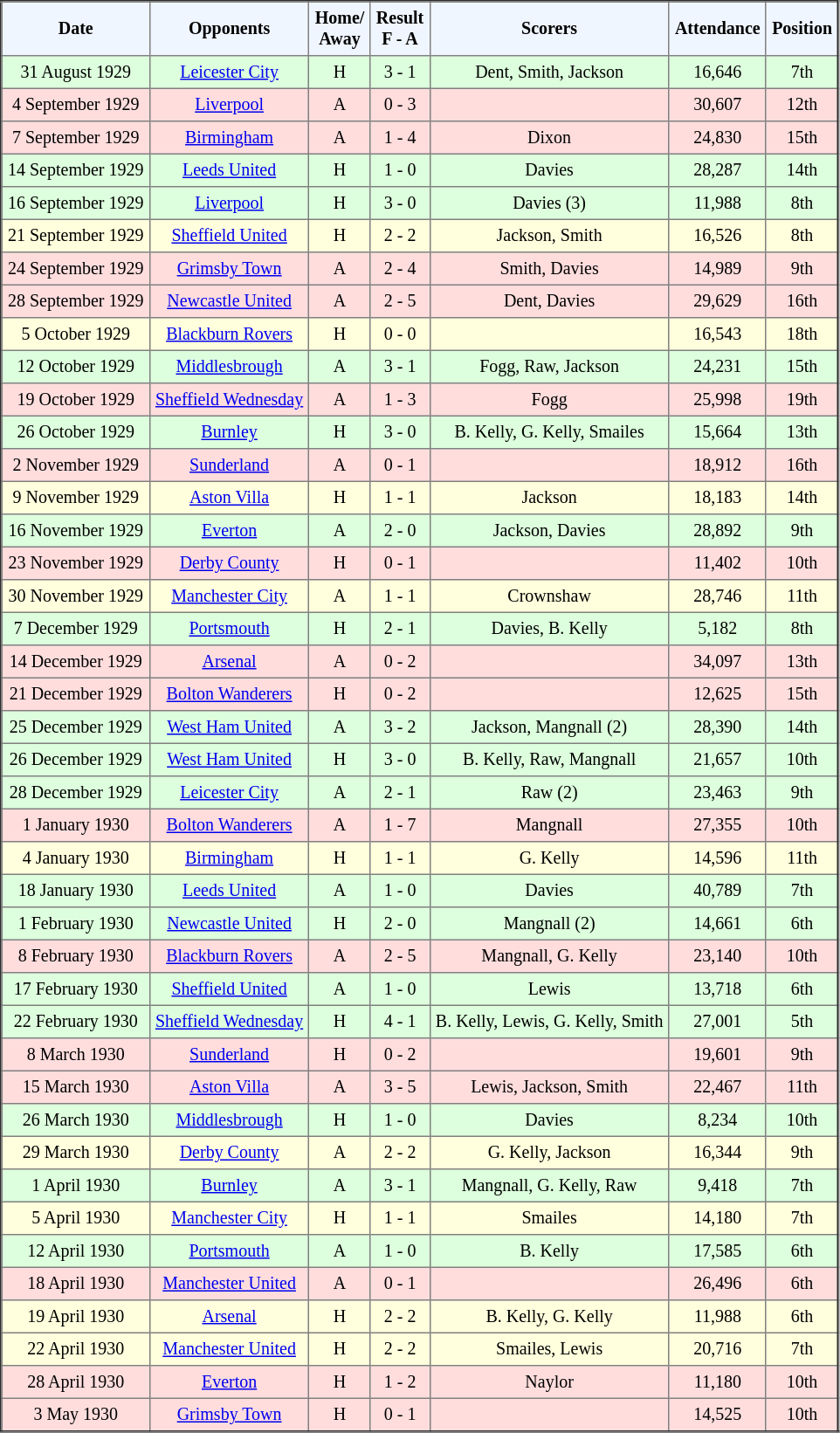<table border="2" cellpadding="4" style="border-collapse:collapse; text-align:center; font-size:smaller;">
<tr style="background:#f0f6ff;">
<th><strong>Date</strong></th>
<th><strong>Opponents</strong></th>
<th><strong>Home/<br>Away</strong></th>
<th><strong>Result<br>F - A</strong></th>
<th><strong>Scorers</strong></th>
<th><strong>Attendance</strong></th>
<th><strong>Position</strong></th>
</tr>
<tr bgcolor="#ddffdd">
<td>31 August 1929</td>
<td><a href='#'>Leicester City</a></td>
<td>H</td>
<td>3 - 1</td>
<td>Dent, Smith, Jackson</td>
<td>16,646</td>
<td>7th</td>
</tr>
<tr bgcolor="#ffdddd">
<td>4 September 1929</td>
<td><a href='#'>Liverpool</a></td>
<td>A</td>
<td>0 - 3</td>
<td></td>
<td>30,607</td>
<td>12th</td>
</tr>
<tr bgcolor="#ffdddd">
<td>7 September 1929</td>
<td><a href='#'>Birmingham</a></td>
<td>A</td>
<td>1 - 4</td>
<td>Dixon</td>
<td>24,830</td>
<td>15th</td>
</tr>
<tr bgcolor="#ddffdd">
<td>14 September 1929</td>
<td><a href='#'>Leeds United</a></td>
<td>H</td>
<td>1 - 0</td>
<td>Davies</td>
<td>28,287</td>
<td>14th</td>
</tr>
<tr bgcolor="#ddffdd">
<td>16 September 1929</td>
<td><a href='#'>Liverpool</a></td>
<td>H</td>
<td>3 - 0</td>
<td>Davies (3)</td>
<td>11,988</td>
<td>8th</td>
</tr>
<tr bgcolor="#ffffdd">
<td>21 September 1929</td>
<td><a href='#'>Sheffield United</a></td>
<td>H</td>
<td>2 - 2</td>
<td>Jackson, Smith</td>
<td>16,526</td>
<td>8th</td>
</tr>
<tr bgcolor="#ffdddd">
<td>24 September 1929</td>
<td><a href='#'>Grimsby Town</a></td>
<td>A</td>
<td>2 - 4</td>
<td>Smith, Davies</td>
<td>14,989</td>
<td>9th</td>
</tr>
<tr bgcolor="#ffdddd">
<td>28 September 1929</td>
<td><a href='#'>Newcastle United</a></td>
<td>A</td>
<td>2 - 5</td>
<td>Dent, Davies</td>
<td>29,629</td>
<td>16th</td>
</tr>
<tr bgcolor="#ffffdd">
<td>5 October 1929</td>
<td><a href='#'>Blackburn Rovers</a></td>
<td>H</td>
<td>0 - 0</td>
<td></td>
<td>16,543</td>
<td>18th</td>
</tr>
<tr bgcolor="#ddffdd">
<td>12 October 1929</td>
<td><a href='#'>Middlesbrough</a></td>
<td>A</td>
<td>3 - 1</td>
<td>Fogg, Raw, Jackson</td>
<td>24,231</td>
<td>15th</td>
</tr>
<tr bgcolor="#ffdddd">
<td>19 October 1929</td>
<td><a href='#'>Sheffield Wednesday</a></td>
<td>A</td>
<td>1 - 3</td>
<td>Fogg</td>
<td>25,998</td>
<td>19th</td>
</tr>
<tr bgcolor="#ddffdd">
<td>26 October 1929</td>
<td><a href='#'>Burnley</a></td>
<td>H</td>
<td>3 - 0</td>
<td>B. Kelly, G. Kelly, Smailes</td>
<td>15,664</td>
<td>13th</td>
</tr>
<tr bgcolor="#ffdddd">
<td>2 November 1929</td>
<td><a href='#'>Sunderland</a></td>
<td>A</td>
<td>0 - 1</td>
<td></td>
<td>18,912</td>
<td>16th</td>
</tr>
<tr bgcolor="#ffffdd">
<td>9 November 1929</td>
<td><a href='#'>Aston Villa</a></td>
<td>H</td>
<td>1 - 1</td>
<td>Jackson</td>
<td>18,183</td>
<td>14th</td>
</tr>
<tr bgcolor="#ddffdd">
<td>16 November 1929</td>
<td><a href='#'>Everton</a></td>
<td>A</td>
<td>2 - 0</td>
<td>Jackson, Davies</td>
<td>28,892</td>
<td>9th</td>
</tr>
<tr bgcolor="#ffdddd">
<td>23 November 1929</td>
<td><a href='#'>Derby County</a></td>
<td>H</td>
<td>0 - 1</td>
<td></td>
<td>11,402</td>
<td>10th</td>
</tr>
<tr bgcolor="#ffffdd">
<td>30 November 1929</td>
<td><a href='#'>Manchester City</a></td>
<td>A</td>
<td>1 - 1</td>
<td>Crownshaw</td>
<td>28,746</td>
<td>11th</td>
</tr>
<tr bgcolor="#ddffdd">
<td>7 December 1929</td>
<td><a href='#'>Portsmouth</a></td>
<td>H</td>
<td>2 - 1</td>
<td>Davies, B. Kelly</td>
<td>5,182</td>
<td>8th</td>
</tr>
<tr bgcolor="#ffdddd">
<td>14 December 1929</td>
<td><a href='#'>Arsenal</a></td>
<td>A</td>
<td>0 - 2</td>
<td></td>
<td>34,097</td>
<td>13th</td>
</tr>
<tr bgcolor="#ffdddd">
<td>21 December 1929</td>
<td><a href='#'>Bolton Wanderers</a></td>
<td>H</td>
<td>0 - 2</td>
<td></td>
<td>12,625</td>
<td>15th</td>
</tr>
<tr bgcolor="#ddffdd">
<td>25 December 1929</td>
<td><a href='#'>West Ham United</a></td>
<td>A</td>
<td>3 - 2</td>
<td>Jackson, Mangnall (2)</td>
<td>28,390</td>
<td>14th</td>
</tr>
<tr bgcolor="#ddffdd">
<td>26 December 1929</td>
<td><a href='#'>West Ham United</a></td>
<td>H</td>
<td>3 - 0</td>
<td>B. Kelly, Raw, Mangnall</td>
<td>21,657</td>
<td>10th</td>
</tr>
<tr bgcolor="#ddffdd">
<td>28 December 1929</td>
<td><a href='#'>Leicester City</a></td>
<td>A</td>
<td>2 - 1</td>
<td>Raw (2)</td>
<td>23,463</td>
<td>9th</td>
</tr>
<tr bgcolor="#ffdddd">
<td>1 January 1930</td>
<td><a href='#'>Bolton Wanderers</a></td>
<td>A</td>
<td>1 - 7</td>
<td>Mangnall</td>
<td>27,355</td>
<td>10th</td>
</tr>
<tr bgcolor="#ffffdd">
<td>4 January 1930</td>
<td><a href='#'>Birmingham</a></td>
<td>H</td>
<td>1 - 1</td>
<td>G. Kelly</td>
<td>14,596</td>
<td>11th</td>
</tr>
<tr bgcolor="#ddffdd">
<td>18 January 1930</td>
<td><a href='#'>Leeds United</a></td>
<td>A</td>
<td>1 - 0</td>
<td>Davies</td>
<td>40,789</td>
<td>7th</td>
</tr>
<tr bgcolor="#ddffdd">
<td>1 February 1930</td>
<td><a href='#'>Newcastle United</a></td>
<td>H</td>
<td>2 - 0</td>
<td>Mangnall (2)</td>
<td>14,661</td>
<td>6th</td>
</tr>
<tr bgcolor="#ffdddd">
<td>8 February 1930</td>
<td><a href='#'>Blackburn Rovers</a></td>
<td>A</td>
<td>2 - 5</td>
<td>Mangnall, G. Kelly</td>
<td>23,140</td>
<td>10th</td>
</tr>
<tr bgcolor="#ddffdd">
<td>17 February 1930</td>
<td><a href='#'>Sheffield United</a></td>
<td>A</td>
<td>1 - 0</td>
<td>Lewis</td>
<td>13,718</td>
<td>6th</td>
</tr>
<tr bgcolor="#ddffdd">
<td>22 February 1930</td>
<td><a href='#'>Sheffield Wednesday</a></td>
<td>H</td>
<td>4 - 1</td>
<td>B. Kelly, Lewis, G. Kelly, Smith</td>
<td>27,001</td>
<td>5th</td>
</tr>
<tr bgcolor="#ffdddd">
<td>8 March 1930</td>
<td><a href='#'>Sunderland</a></td>
<td>H</td>
<td>0 - 2</td>
<td></td>
<td>19,601</td>
<td>9th</td>
</tr>
<tr bgcolor="#ffdddd">
<td>15 March 1930</td>
<td><a href='#'>Aston Villa</a></td>
<td>A</td>
<td>3 - 5</td>
<td>Lewis, Jackson, Smith</td>
<td>22,467</td>
<td>11th</td>
</tr>
<tr bgcolor="#ddffdd">
<td>26 March 1930</td>
<td><a href='#'>Middlesbrough</a></td>
<td>H</td>
<td>1 - 0</td>
<td>Davies</td>
<td>8,234</td>
<td>10th</td>
</tr>
<tr bgcolor="#ffffdd">
<td>29 March 1930</td>
<td><a href='#'>Derby County</a></td>
<td>A</td>
<td>2 - 2</td>
<td>G. Kelly, Jackson</td>
<td>16,344</td>
<td>9th</td>
</tr>
<tr bgcolor="#ddffdd">
<td>1 April 1930</td>
<td><a href='#'>Burnley</a></td>
<td>A</td>
<td>3 - 1</td>
<td>Mangnall, G. Kelly, Raw</td>
<td>9,418</td>
<td>7th</td>
</tr>
<tr bgcolor="#ffffdd">
<td>5 April 1930</td>
<td><a href='#'>Manchester City</a></td>
<td>H</td>
<td>1 - 1</td>
<td>Smailes</td>
<td>14,180</td>
<td>7th</td>
</tr>
<tr bgcolor="#ddffdd">
<td>12 April 1930</td>
<td><a href='#'>Portsmouth</a></td>
<td>A</td>
<td>1 - 0</td>
<td>B. Kelly</td>
<td>17,585</td>
<td>6th</td>
</tr>
<tr bgcolor="#ffdddd">
<td>18 April 1930</td>
<td><a href='#'>Manchester United</a></td>
<td>A</td>
<td>0 - 1</td>
<td></td>
<td>26,496</td>
<td>6th</td>
</tr>
<tr bgcolor="#ffffdd">
<td>19 April 1930</td>
<td><a href='#'>Arsenal</a></td>
<td>H</td>
<td>2 - 2</td>
<td>B. Kelly, G. Kelly</td>
<td>11,988</td>
<td>6th</td>
</tr>
<tr bgcolor="#ffffdd">
<td>22 April 1930</td>
<td><a href='#'>Manchester United</a></td>
<td>H</td>
<td>2 - 2</td>
<td>Smailes, Lewis</td>
<td>20,716</td>
<td>7th</td>
</tr>
<tr bgcolor="#ffdddd">
<td>28 April 1930</td>
<td><a href='#'>Everton</a></td>
<td>H</td>
<td>1 - 2</td>
<td>Naylor</td>
<td>11,180</td>
<td>10th</td>
</tr>
<tr bgcolor="#ffdddd">
<td>3 May 1930</td>
<td><a href='#'>Grimsby Town</a></td>
<td>H</td>
<td>0 - 1</td>
<td></td>
<td>14,525</td>
<td>10th</td>
</tr>
</table>
